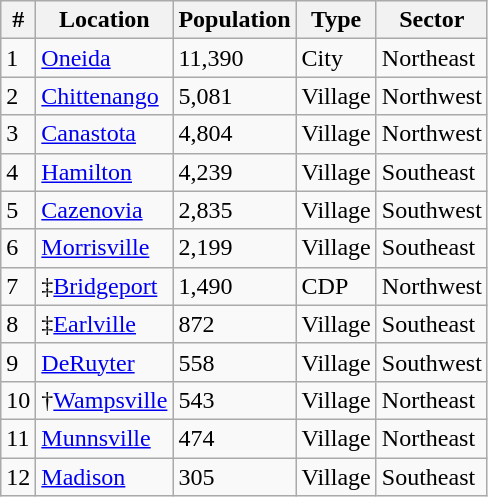<table class="wikitable sortable">
<tr>
<th>#</th>
<th>Location</th>
<th>Population</th>
<th>Type</th>
<th>Sector</th>
</tr>
<tr>
<td>1</td>
<td><a href='#'>Oneida</a></td>
<td>11,390</td>
<td>City</td>
<td>Northeast</td>
</tr>
<tr>
<td>2</td>
<td><a href='#'>Chittenango</a></td>
<td>5,081</td>
<td>Village</td>
<td>Northwest</td>
</tr>
<tr>
<td>3</td>
<td><a href='#'>Canastota</a></td>
<td>4,804</td>
<td>Village</td>
<td>Northwest</td>
</tr>
<tr>
<td>4</td>
<td><a href='#'>Hamilton</a></td>
<td>4,239</td>
<td>Village</td>
<td>Southeast</td>
</tr>
<tr>
<td>5</td>
<td><a href='#'>Cazenovia</a></td>
<td>2,835</td>
<td>Village</td>
<td>Southwest</td>
</tr>
<tr>
<td>6</td>
<td><a href='#'>Morrisville</a></td>
<td>2,199</td>
<td>Village</td>
<td>Southeast</td>
</tr>
<tr>
<td>7</td>
<td>‡<a href='#'>Bridgeport</a></td>
<td>1,490</td>
<td>CDP</td>
<td>Northwest</td>
</tr>
<tr>
<td>8</td>
<td>‡<a href='#'>Earlville</a></td>
<td>872</td>
<td>Village</td>
<td>Southeast</td>
</tr>
<tr>
<td>9</td>
<td><a href='#'>DeRuyter</a></td>
<td>558</td>
<td>Village</td>
<td>Southwest</td>
</tr>
<tr>
<td>10</td>
<td>†<a href='#'>Wampsville</a></td>
<td>543</td>
<td>Village</td>
<td>Northeast</td>
</tr>
<tr>
<td>11</td>
<td><a href='#'>Munnsville</a></td>
<td>474</td>
<td>Village</td>
<td>Northeast</td>
</tr>
<tr>
<td>12</td>
<td><a href='#'>Madison</a></td>
<td>305</td>
<td>Village</td>
<td>Southeast</td>
</tr>
</table>
